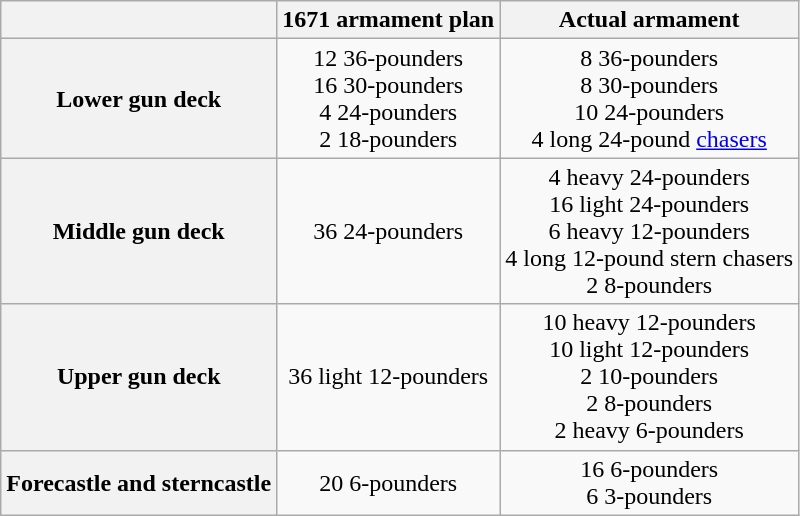<table class="wikitable" style="text-align:center;">
<tr>
<th></th>
<th>1671 armament plan</th>
<th>Actual armament</th>
</tr>
<tr>
<th>Lower gun deck</th>
<td>12 36-pounders<br>16 30-pounders<br>4 24-pounders<br>2 18-pounders</td>
<td>8 36-pounders<br>8 30-pounders<br>10 24-pounders<br>4 long 24-pound <a href='#'>chasers</a></td>
</tr>
<tr>
<th>Middle gun deck</th>
<td>36 24-pounders</td>
<td>4 heavy 24-pounders<br>16 light 24-pounders<br>6 heavy 12-pounders<br>4 long 12-pound stern chasers<br>2 8-pounders</td>
</tr>
<tr>
<th>Upper gun deck</th>
<td>36 light 12-pounders</td>
<td>10 heavy 12-pounders<br>10 light 12-pounders<br>2 10-pounders<br>2 8-pounders<br>2 heavy 6-pounders</td>
</tr>
<tr>
<th>Forecastle and sterncastle</th>
<td>20 6-pounders</td>
<td>16 6-pounders<br> 6 3-pounders</td>
</tr>
</table>
